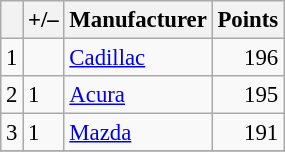<table class="wikitable" style="font-size: 95%;">
<tr>
<th scope="col"></th>
<th scope="col">+/–</th>
<th scope="col">Manufacturer</th>
<th scope="col">Points</th>
</tr>
<tr>
<td align=center>1</td>
<td align="left"></td>
<td> <a href='#'>Cadillac</a></td>
<td align=right>196</td>
</tr>
<tr>
<td align=center>2</td>
<td align="left"> 1</td>
<td> <a href='#'>Acura</a></td>
<td align=right>195</td>
</tr>
<tr>
<td align=center>3</td>
<td align="left"> 1</td>
<td> <a href='#'>Mazda</a></td>
<td align=right>191</td>
</tr>
<tr>
</tr>
</table>
